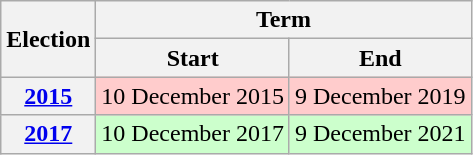<table class="wikitable" style="text-align:center">
<tr>
<th rowspan=2>Election</th>
<th colspan=2>Term</th>
</tr>
<tr>
<th>Start</th>
<th>End</th>
</tr>
<tr>
<th><a href='#'>2015</a></th>
<td bgcolor=#fcc>10 December 2015</td>
<td bgcolor=#fcc>9 December 2019</td>
</tr>
<tr>
<th><a href='#'>2017</a></th>
<td bgcolor=#cfc>10 December 2017</td>
<td bgcolor=#cfc>9 December 2021</td>
</tr>
</table>
